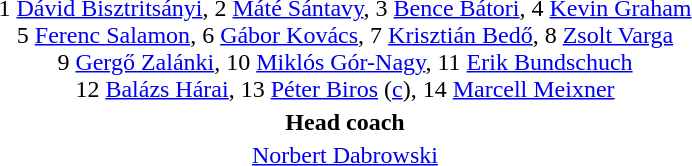<table style="text-align: center; margin-top: 2em; margin-left: auto; margin-right: auto">
<tr>
<td>1 <a href='#'>Dávid Bisztritsányi</a>, 2 <a href='#'>Máté Sántavy</a>, 3 <a href='#'>Bence Bátori</a>, 4 <a href='#'>Kevin Graham</a><br>5 <a href='#'>Ferenc Salamon</a>, 6 <a href='#'>Gábor Kovács</a>, 7 <a href='#'>Krisztián Bedő</a>, 8 <a href='#'>Zsolt Varga</a><br>9 <a href='#'>Gergő Zalánki</a>, 10 <a href='#'>Miklós Gór-Nagy</a>, 11 <a href='#'>Erik Bundschuch</a><br>12 <a href='#'>Balázs Hárai</a>, 13 <a href='#'>Péter Biros</a> (<a href='#'>c</a>), 14 <a href='#'>Marcell Meixner</a></td>
</tr>
<tr>
<td><strong>Head coach</strong></td>
</tr>
<tr>
<td><a href='#'>Norbert Dabrowski</a></td>
</tr>
</table>
